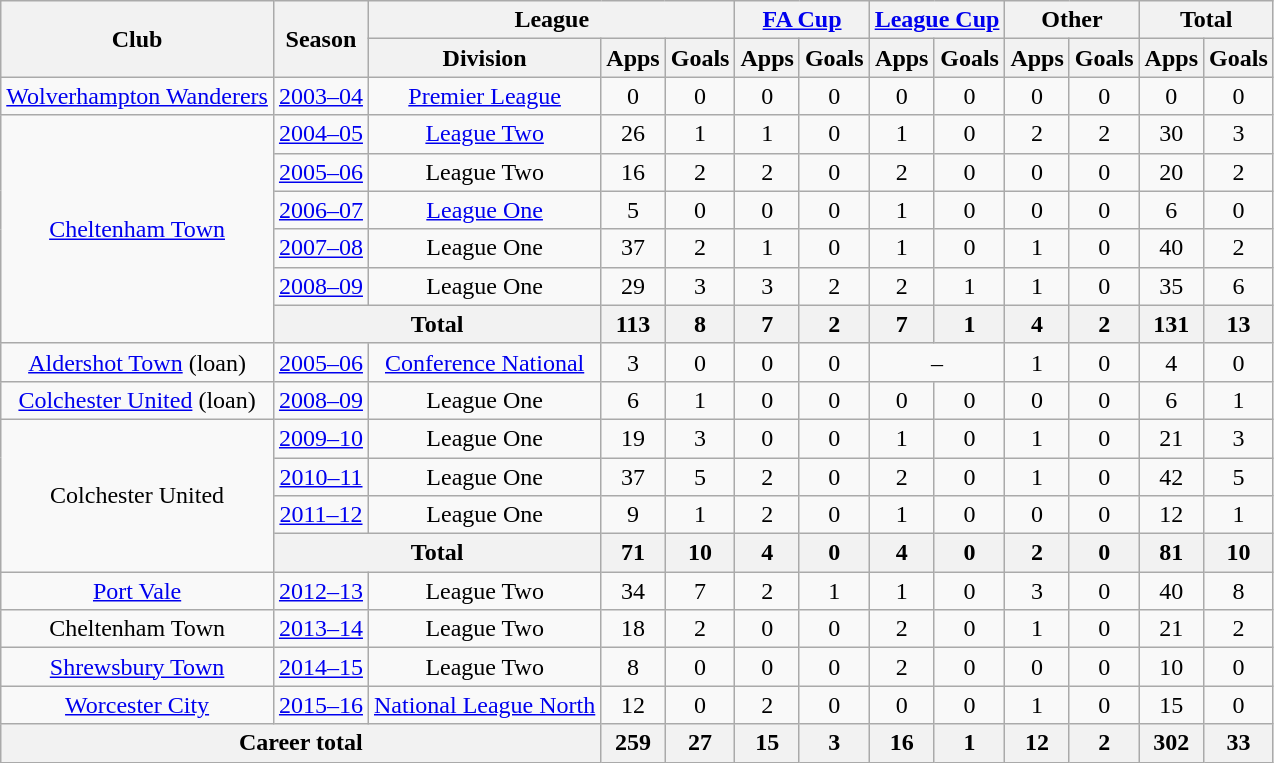<table class="wikitable" style="text-align:center">
<tr>
<th rowspan="2">Club</th>
<th rowspan="2">Season</th>
<th colspan="3">League</th>
<th colspan="2"><a href='#'>FA Cup</a></th>
<th colspan="2"><a href='#'>League Cup</a></th>
<th colspan="2">Other</th>
<th colspan="2">Total</th>
</tr>
<tr>
<th>Division</th>
<th>Apps</th>
<th>Goals</th>
<th>Apps</th>
<th>Goals</th>
<th>Apps</th>
<th>Goals</th>
<th>Apps</th>
<th>Goals</th>
<th>Apps</th>
<th>Goals</th>
</tr>
<tr>
<td><a href='#'>Wolverhampton Wanderers</a></td>
<td><a href='#'>2003–04</a></td>
<td><a href='#'>Premier League</a></td>
<td>0</td>
<td>0</td>
<td>0</td>
<td>0</td>
<td>0</td>
<td>0</td>
<td>0</td>
<td>0</td>
<td>0</td>
<td>0</td>
</tr>
<tr>
<td rowspan="6"><a href='#'>Cheltenham Town</a></td>
<td><a href='#'>2004–05</a></td>
<td><a href='#'>League Two</a></td>
<td>26</td>
<td>1</td>
<td>1</td>
<td>0</td>
<td>1</td>
<td>0</td>
<td>2</td>
<td>2</td>
<td>30</td>
<td>3</td>
</tr>
<tr>
<td><a href='#'>2005–06</a></td>
<td>League Two</td>
<td>16</td>
<td>2</td>
<td>2</td>
<td>0</td>
<td>2</td>
<td>0</td>
<td>0</td>
<td>0</td>
<td>20</td>
<td>2</td>
</tr>
<tr>
<td><a href='#'>2006–07</a></td>
<td><a href='#'>League One</a></td>
<td>5</td>
<td>0</td>
<td>0</td>
<td>0</td>
<td>1</td>
<td>0</td>
<td>0</td>
<td>0</td>
<td>6</td>
<td>0</td>
</tr>
<tr>
<td><a href='#'>2007–08</a></td>
<td>League One</td>
<td>37</td>
<td>2</td>
<td>1</td>
<td>0</td>
<td>1</td>
<td>0</td>
<td>1</td>
<td>0</td>
<td>40</td>
<td>2</td>
</tr>
<tr>
<td><a href='#'>2008–09</a></td>
<td>League One</td>
<td>29</td>
<td>3</td>
<td>3</td>
<td>2</td>
<td>2</td>
<td>1</td>
<td>1</td>
<td>0</td>
<td>35</td>
<td>6</td>
</tr>
<tr>
<th colspan="2">Total</th>
<th>113</th>
<th>8</th>
<th>7</th>
<th>2</th>
<th>7</th>
<th>1</th>
<th>4</th>
<th>2</th>
<th>131</th>
<th>13</th>
</tr>
<tr>
<td><a href='#'>Aldershot Town</a> (loan)</td>
<td><a href='#'>2005–06</a></td>
<td><a href='#'>Conference National</a></td>
<td>3</td>
<td>0</td>
<td>0</td>
<td>0</td>
<td colspan="2">–</td>
<td>1</td>
<td>0</td>
<td>4</td>
<td>0</td>
</tr>
<tr>
<td><a href='#'>Colchester United</a> (loan)</td>
<td><a href='#'>2008–09</a></td>
<td>League One</td>
<td>6</td>
<td>1</td>
<td>0</td>
<td>0</td>
<td>0</td>
<td>0</td>
<td>0</td>
<td>0</td>
<td>6</td>
<td>1</td>
</tr>
<tr>
<td rowspan="4">Colchester United</td>
<td><a href='#'>2009–10</a></td>
<td>League One</td>
<td>19</td>
<td>3</td>
<td>0</td>
<td>0</td>
<td>1</td>
<td>0</td>
<td>1</td>
<td>0</td>
<td>21</td>
<td>3</td>
</tr>
<tr>
<td><a href='#'>2010–11</a></td>
<td>League One</td>
<td>37</td>
<td>5</td>
<td>2</td>
<td>0</td>
<td>2</td>
<td>0</td>
<td>1</td>
<td>0</td>
<td>42</td>
<td>5</td>
</tr>
<tr>
<td><a href='#'>2011–12</a></td>
<td>League One</td>
<td>9</td>
<td>1</td>
<td>2</td>
<td>0</td>
<td>1</td>
<td>0</td>
<td>0</td>
<td>0</td>
<td>12</td>
<td>1</td>
</tr>
<tr>
<th colspan="2">Total</th>
<th>71</th>
<th>10</th>
<th>4</th>
<th>0</th>
<th>4</th>
<th>0</th>
<th>2</th>
<th>0</th>
<th>81</th>
<th>10</th>
</tr>
<tr>
<td><a href='#'>Port Vale</a></td>
<td><a href='#'>2012–13</a></td>
<td>League Two</td>
<td>34</td>
<td>7</td>
<td>2</td>
<td>1</td>
<td>1</td>
<td>0</td>
<td>3</td>
<td>0</td>
<td>40</td>
<td>8</td>
</tr>
<tr>
<td>Cheltenham Town</td>
<td><a href='#'>2013–14</a></td>
<td>League Two</td>
<td>18</td>
<td>2</td>
<td>0</td>
<td>0</td>
<td>2</td>
<td>0</td>
<td>1</td>
<td>0</td>
<td>21</td>
<td>2</td>
</tr>
<tr>
<td><a href='#'>Shrewsbury Town</a></td>
<td><a href='#'>2014–15</a></td>
<td>League Two</td>
<td>8</td>
<td>0</td>
<td>0</td>
<td>0</td>
<td>2</td>
<td>0</td>
<td>0</td>
<td>0</td>
<td>10</td>
<td>0</td>
</tr>
<tr>
<td><a href='#'>Worcester City</a></td>
<td><a href='#'>2015–16</a></td>
<td><a href='#'>National League North</a></td>
<td>12</td>
<td>0</td>
<td>2</td>
<td>0</td>
<td>0</td>
<td>0</td>
<td>1</td>
<td>0</td>
<td>15</td>
<td>0</td>
</tr>
<tr>
<th colspan="3">Career total</th>
<th>259</th>
<th>27</th>
<th>15</th>
<th>3</th>
<th>16</th>
<th>1</th>
<th>12</th>
<th>2</th>
<th>302</th>
<th>33</th>
</tr>
</table>
